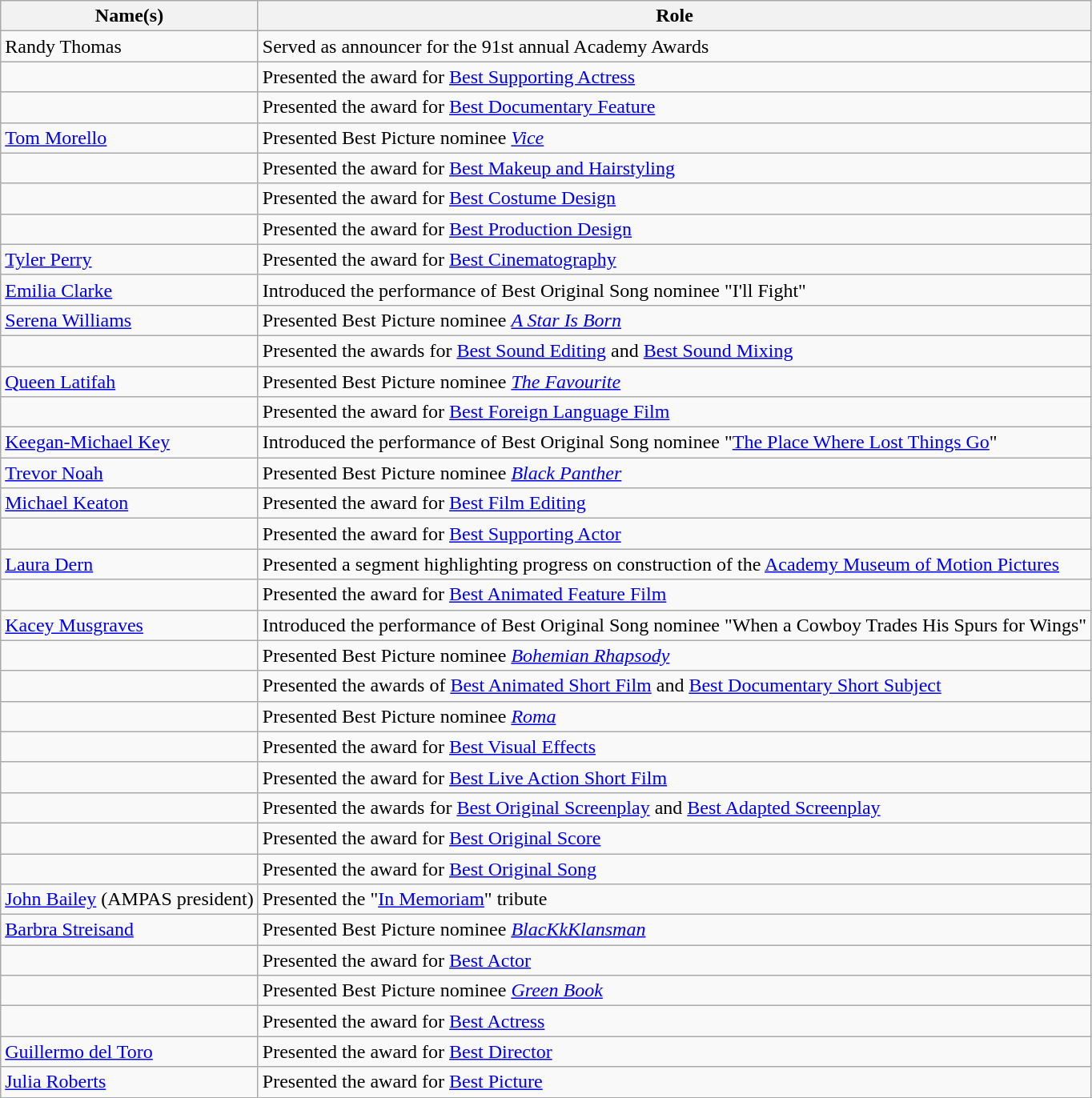<table class="wikitable sortable">
<tr>
<th>Name(s)</th>
<th>Role</th>
</tr>
<tr>
<td data-sort-value="Thomas, Randy">Randy Thomas</td>
<td>Served as announcer for the 91st annual Academy Awards</td>
</tr>
<tr>
<td data-sort-value="Fey, Tina"></td>
<td>Presented the award for <a href='#'>Best Supporting Actress</a></td>
</tr>
<tr>
<td data-sort-value="Mirren, Helen"></td>
<td>Presented the award for <a href='#'>Best Documentary Feature</a></td>
</tr>
<tr>
<td data-sort-value="Morello, Tom"><a href='#'>Tom Morello</a></td>
<td>Presented Best Picture nominee <em><a href='#'>Vice</a></em></td>
</tr>
<tr>
<td data-sort-value="Fisher, Elsie"></td>
<td>Presented the award for <a href='#'>Best Makeup and Hairstyling</a></td>
</tr>
<tr>
<td data-sort-value="Henry, Brian Tyree"></td>
<td>Presented the award for <a href='#'>Best Costume Design</a></td>
</tr>
<tr>
<td data-sort-value="Evans, Chris"></td>
<td>Presented the award for <a href='#'>Best Production Design</a></td>
</tr>
<tr>
<td data-sort-value="Perry, Tyler"><a href='#'>Tyler Perry</a></td>
<td>Presented the award for <a href='#'>Best Cinematography</a></td>
</tr>
<tr>
<td data-sort-value="Clarke, Emilia"><a href='#'>Emilia Clarke</a></td>
<td>Introduced the performance of Best Original Song nominee "I'll Fight"</td>
</tr>
<tr>
<td data-sort-value="Williams, Serena"><a href='#'>Serena Williams</a></td>
<td>Presented Best Picture nominee <em><a href='#'>A Star Is Born</a></em></td>
</tr>
<tr>
<td data-sort-value="Gurira, Danai"></td>
<td>Presented the awards for <a href='#'>Best Sound Editing</a> and <a href='#'>Best Sound Mixing</a></td>
</tr>
<tr>
<td><a href='#'>Queen Latifah</a></td>
<td>Presented Best Picture nominee <em><a href='#'>The Favourite</a></em></td>
</tr>
<tr>
<td data-sort-value="Bardem, Javier"></td>
<td>Presented the award for <a href='#'>Best Foreign Language Film</a></td>
</tr>
<tr>
<td data-sort-value="Key, Keegan-Michael"><a href='#'>Keegan-Michael Key</a></td>
<td>Introduced the performance of Best Original Song nominee "<a href='#'>The Place Where Lost Things Go</a>"</td>
</tr>
<tr>
<td data-sort-value="Noah, Trevor"><a href='#'>Trevor Noah</a></td>
<td>Presented Best Picture nominee <em><a href='#'>Black Panther</a></em></td>
</tr>
<tr>
<td data-sort-value="Keaton, Michael"><a href='#'>Michael Keaton</a></td>
<td>Presented the award for <a href='#'>Best Film Editing</a></td>
</tr>
<tr>
<td data-sort-value="Craig, Daniel"></td>
<td>Presented the award for <a href='#'>Best Supporting Actor</a></td>
</tr>
<tr>
<td data-sort-value="Dern, Laura"><a href='#'>Laura Dern</a></td>
<td>Presented a segment highlighting progress on construction of the <a href='#'>Academy Museum of Motion Pictures</a></td>
</tr>
<tr>
<td data-sort-value="Williams, Pharrell"></td>
<td>Presented the award for <a href='#'>Best Animated Feature Film</a></td>
</tr>
<tr>
<td data-sort-value="Musgraves, Kacey"><a href='#'>Kacey Musgraves</a></td>
<td>Introduced the performance of Best Original Song nominee "When a Cowboy Trades His Spurs for Wings"</td>
</tr>
<tr>
<td data-sort-value="Carvey, Dana"></td>
<td>Presented Best Picture nominee <em><a href='#'>Bohemian Rhapsody</a></em></td>
</tr>
<tr>
<td></td>
<td>Presented the awards of <a href='#'>Best Animated Short Film</a> and <a href='#'>Best Documentary Short Subject</a></td>
</tr>
<tr>
<td data-sort-value="Andrés, José"></td>
<td>Presented Best Picture nominee <em><a href='#'>Roma</a></em></td>
</tr>
<tr>
<td data-sort-value="Paulson, Sarah"></td>
<td>Presented the award for <a href='#'>Best Visual Effects</a></td>
</tr>
<tr>
<td data-sort-value="Layne, KiKi"></td>
<td>Presented the award for <a href='#'>Best Live Action Short Film</a></td>
</tr>
<tr>
<td data-sort-value="Jackson, Samuel L."></td>
<td>Presented the awards for <a href='#'>Best Original Screenplay</a> and <a href='#'>Best Adapted Screenplay</a></td>
</tr>
<tr>
<td data-sort-value="Jordan, Michael B."></td>
<td>Presented the award for <a href='#'>Best Original Score</a></td>
</tr>
<tr>
<td data-sort-value="Boseman, Chadwick"></td>
<td>Presented the award for <a href='#'>Best Original Song</a></td>
</tr>
<tr>
<td data-sort-value="Bailey, John"><a href='#'>John Bailey</a> (AMPAS president)</td>
<td>Presented the "<a href='#'>In Memoriam</a>" tribute</td>
</tr>
<tr>
<td data-sort-value="Streisand, Barbra"><a href='#'>Barbra Streisand</a></td>
<td>Presented Best Picture nominee <em><a href='#'>BlacKkKlansman</a></em></td>
</tr>
<tr>
<td data-sort-value="Janney, Allison"></td>
<td>Presented the award for <a href='#'>Best Actor</a></td>
</tr>
<tr>
<td data-sort-value="Lewis, John"></td>
<td>Presented Best Picture nominee <em><a href='#'>Green Book</a></em></td>
</tr>
<tr>
<td data-sort-value="McDormand, Frances"></td>
<td>Presented the award for <a href='#'>Best Actress</a></td>
</tr>
<tr>
<td data-sort-value="del Toro, Guillermo"><a href='#'>Guillermo del Toro</a></td>
<td>Presented the award for <a href='#'>Best Director</a></td>
</tr>
<tr>
<td data-sort-value="Roberts, Julia"><a href='#'>Julia Roberts</a></td>
<td>Presented the award for <a href='#'>Best Picture</a></td>
</tr>
</table>
